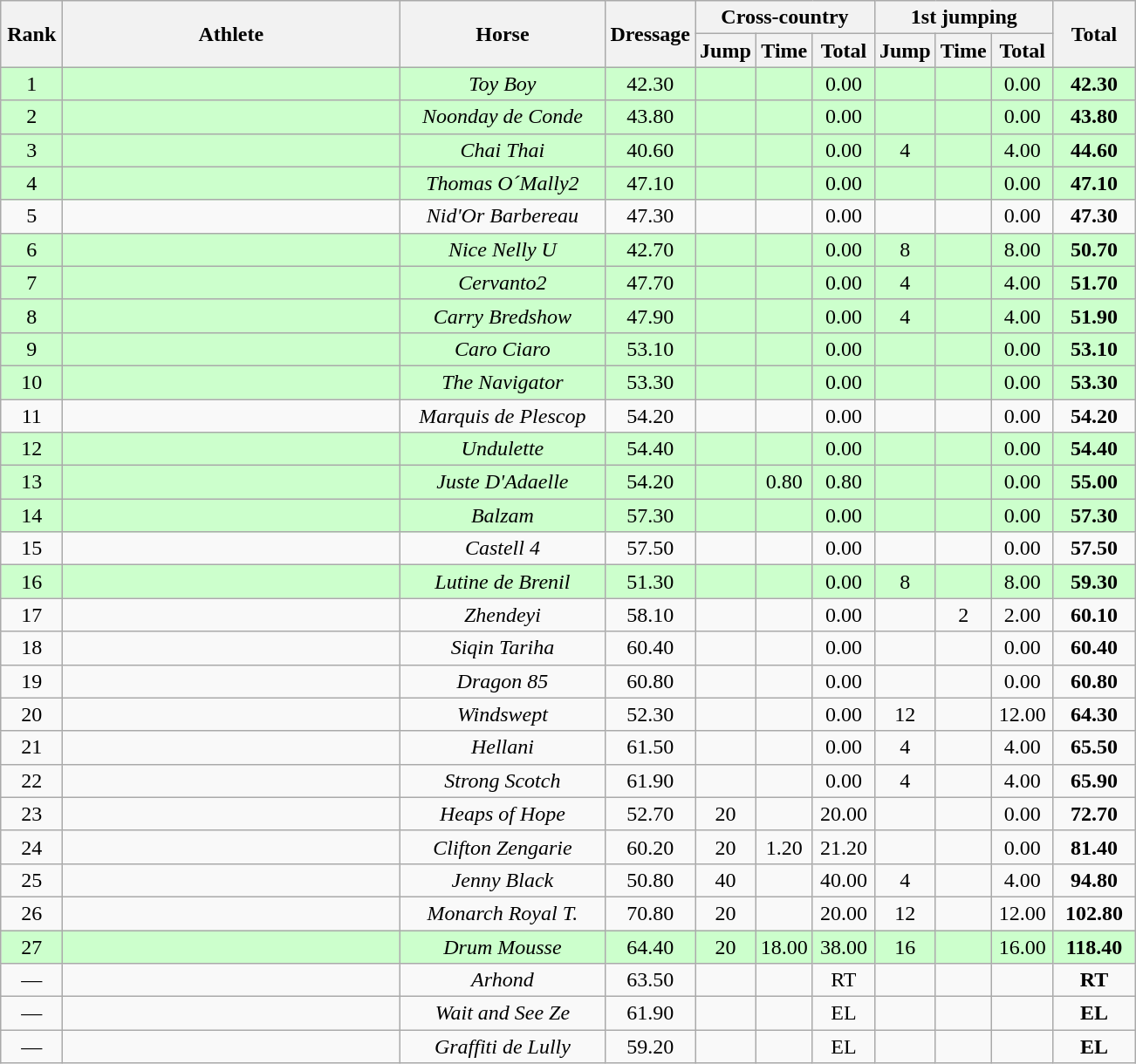<table class="wikitable" style="text-align:center">
<tr>
<th rowspan=2 width=40>Rank</th>
<th rowspan=2 width=250>Athlete</th>
<th rowspan=2 width=150>Horse</th>
<th rowspan=2 width=60>Dressage</th>
<th colspan=3>Cross-country</th>
<th colspan=3>1st jumping</th>
<th rowspan=2 width=55>Total</th>
</tr>
<tr>
<th width=35>Jump</th>
<th width=35>Time</th>
<th width=40>Total</th>
<th width=35>Jump</th>
<th width=35>Time</th>
<th width=40>Total</th>
</tr>
<tr bgcolor="ccffcc">
<td>1</td>
<td align=left></td>
<td><em>Toy Boy</em></td>
<td>42.30</td>
<td></td>
<td></td>
<td>0.00</td>
<td></td>
<td></td>
<td>0.00</td>
<td><strong>42.30</strong></td>
</tr>
<tr bgcolor="ccffcc">
<td>2</td>
<td align=left></td>
<td><em>Noonday de Conde</em></td>
<td>43.80</td>
<td></td>
<td></td>
<td>0.00</td>
<td></td>
<td></td>
<td>0.00</td>
<td><strong>43.80</strong></td>
</tr>
<tr bgcolor="ccffcc">
<td>3</td>
<td align=left></td>
<td><em>Chai Thai</em></td>
<td>40.60</td>
<td></td>
<td></td>
<td>0.00</td>
<td>4</td>
<td></td>
<td>4.00</td>
<td><strong>44.60</strong></td>
</tr>
<tr bgcolor="ccffcc">
<td>4</td>
<td align=left></td>
<td><em>Thomas O´Mally2</em></td>
<td>47.10</td>
<td></td>
<td></td>
<td>0.00</td>
<td></td>
<td></td>
<td>0.00</td>
<td><strong>47.10</strong></td>
</tr>
<tr>
<td>5</td>
<td align=left></td>
<td><em>Nid'Or Barbereau</em></td>
<td>47.30</td>
<td></td>
<td></td>
<td>0.00</td>
<td></td>
<td></td>
<td>0.00</td>
<td><strong>47.30</strong></td>
</tr>
<tr bgcolor="ccffcc">
<td>6</td>
<td align=left></td>
<td><em>Nice Nelly U</em></td>
<td>42.70</td>
<td></td>
<td></td>
<td>0.00</td>
<td>8</td>
<td></td>
<td>8.00</td>
<td><strong>50.70</strong></td>
</tr>
<tr bgcolor="ccffcc">
<td>7</td>
<td align=left></td>
<td><em>Cervanto2</em></td>
<td>47.70</td>
<td></td>
<td></td>
<td>0.00</td>
<td>4</td>
<td></td>
<td>4.00</td>
<td><strong>51.70</strong></td>
</tr>
<tr bgcolor="ccffcc">
<td>8</td>
<td align=left></td>
<td><em>Carry Bredshow</em></td>
<td>47.90</td>
<td></td>
<td></td>
<td>0.00</td>
<td>4</td>
<td></td>
<td>4.00</td>
<td><strong>51.90</strong></td>
</tr>
<tr bgcolor="ccffcc">
<td>9</td>
<td align=left></td>
<td><em>Caro Ciaro</em></td>
<td>53.10</td>
<td></td>
<td></td>
<td>0.00</td>
<td></td>
<td></td>
<td>0.00</td>
<td><strong>53.10</strong></td>
</tr>
<tr bgcolor="ccffcc">
<td>10</td>
<td align=left></td>
<td><em>The Navigator </em></td>
<td>53.30</td>
<td></td>
<td></td>
<td>0.00</td>
<td></td>
<td></td>
<td>0.00</td>
<td><strong>53.30</strong></td>
</tr>
<tr>
<td>11</td>
<td align=left></td>
<td><em>Marquis de Plescop</em></td>
<td>54.20</td>
<td></td>
<td></td>
<td>0.00</td>
<td></td>
<td></td>
<td>0.00</td>
<td><strong>54.20</strong></td>
</tr>
<tr bgcolor="ccffcc">
<td>12</td>
<td align=left></td>
<td><em>Undulette</em></td>
<td>54.40</td>
<td></td>
<td></td>
<td>0.00</td>
<td></td>
<td></td>
<td>0.00</td>
<td><strong>54.40</strong></td>
</tr>
<tr bgcolor="ccffcc">
<td>13</td>
<td align=left></td>
<td><em>Juste D'Adaelle</em></td>
<td>54.20</td>
<td></td>
<td>0.80</td>
<td>0.80</td>
<td></td>
<td></td>
<td>0.00</td>
<td><strong>55.00</strong></td>
</tr>
<tr bgcolor="ccffcc">
<td>14</td>
<td align=left></td>
<td><em>Balzam</em></td>
<td>57.30</td>
<td></td>
<td></td>
<td>0.00</td>
<td></td>
<td></td>
<td>0.00</td>
<td><strong>57.30</strong></td>
</tr>
<tr>
<td>15</td>
<td align=left></td>
<td><em>Castell 4</em></td>
<td>57.50</td>
<td></td>
<td></td>
<td>0.00</td>
<td></td>
<td></td>
<td>0.00</td>
<td><strong>57.50</strong></td>
</tr>
<tr bgcolor="ccffcc">
<td>16</td>
<td align=left></td>
<td><em>Lutine de Brenil</em></td>
<td>51.30</td>
<td></td>
<td></td>
<td>0.00</td>
<td>8</td>
<td></td>
<td>8.00</td>
<td><strong>59.30</strong></td>
</tr>
<tr>
<td>17</td>
<td align=left></td>
<td><em>Zhendeyi</em></td>
<td>58.10</td>
<td></td>
<td></td>
<td>0.00</td>
<td></td>
<td>2</td>
<td>2.00</td>
<td><strong>60.10</strong></td>
</tr>
<tr>
<td>18</td>
<td align=left></td>
<td><em>Siqin Tariha</em></td>
<td>60.40</td>
<td></td>
<td></td>
<td>0.00</td>
<td></td>
<td></td>
<td>0.00</td>
<td><strong>60.40</strong></td>
</tr>
<tr>
<td>19</td>
<td align=left></td>
<td><em>Dragon 85</em></td>
<td>60.80</td>
<td></td>
<td></td>
<td>0.00</td>
<td></td>
<td></td>
<td>0.00</td>
<td><strong>60.80</strong></td>
</tr>
<tr>
<td>20</td>
<td align=left></td>
<td><em>Windswept</em></td>
<td>52.30</td>
<td></td>
<td></td>
<td>0.00</td>
<td>12</td>
<td></td>
<td>12.00</td>
<td><strong>64.30</strong></td>
</tr>
<tr>
<td>21</td>
<td align=left></td>
<td><em>Hellani</em></td>
<td>61.50</td>
<td></td>
<td></td>
<td>0.00</td>
<td>4</td>
<td></td>
<td>4.00</td>
<td><strong>65.50</strong></td>
</tr>
<tr>
<td>22</td>
<td align=left></td>
<td><em>Strong Scotch</em></td>
<td>61.90</td>
<td></td>
<td></td>
<td>0.00</td>
<td>4</td>
<td></td>
<td>4.00</td>
<td><strong>65.90</strong></td>
</tr>
<tr>
<td>23</td>
<td align=left></td>
<td><em>Heaps of Hope</em></td>
<td>52.70</td>
<td>20</td>
<td></td>
<td>20.00</td>
<td></td>
<td></td>
<td>0.00</td>
<td><strong>72.70</strong></td>
</tr>
<tr>
<td>24</td>
<td align=left></td>
<td><em>Clifton Zengarie</em></td>
<td>60.20</td>
<td>20</td>
<td>1.20</td>
<td>21.20</td>
<td></td>
<td></td>
<td>0.00</td>
<td><strong>81.40</strong></td>
</tr>
<tr>
<td>25</td>
<td align=left></td>
<td><em>Jenny Black </em></td>
<td>50.80</td>
<td>40</td>
<td></td>
<td>40.00</td>
<td>4</td>
<td></td>
<td>4.00</td>
<td><strong>94.80</strong></td>
</tr>
<tr>
<td>26</td>
<td align=left></td>
<td><em>Monarch Royal T.</em></td>
<td>70.80</td>
<td>20</td>
<td></td>
<td>20.00</td>
<td>12</td>
<td></td>
<td>12.00</td>
<td><strong>102.80</strong></td>
</tr>
<tr bgcolor="ccffcc">
<td>27</td>
<td align=left></td>
<td><em>Drum Mousse</em></td>
<td>64.40</td>
<td>20</td>
<td>18.00</td>
<td>38.00</td>
<td>16</td>
<td></td>
<td>16.00</td>
<td><strong>118.40</strong></td>
</tr>
<tr>
<td>—</td>
<td align=left></td>
<td><em>Arhond</em></td>
<td>63.50</td>
<td></td>
<td></td>
<td>RT</td>
<td></td>
<td></td>
<td></td>
<td><strong>RT</strong></td>
</tr>
<tr>
<td>—</td>
<td align=left></td>
<td><em>Wait and See Ze </em></td>
<td>61.90</td>
<td></td>
<td></td>
<td>EL</td>
<td></td>
<td></td>
<td></td>
<td><strong>EL</strong></td>
</tr>
<tr>
<td>—</td>
<td align=left></td>
<td><em>Graffiti de Lully</em></td>
<td>59.20</td>
<td></td>
<td></td>
<td>EL</td>
<td></td>
<td></td>
<td></td>
<td><strong>EL</strong></td>
</tr>
</table>
